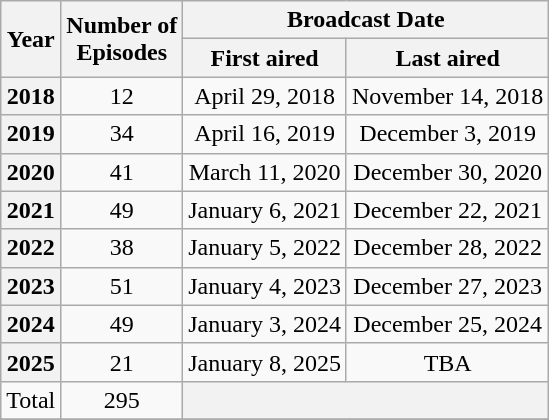<table class=wikitable style=text-align:center>
<tr>
<th rowspan=2>Year</th>
<th rowspan=2>Number of<br>Episodes</th>
<th colspan=2>Broadcast Date</th>
</tr>
<tr>
<th>First aired</th>
<th>Last aired</th>
</tr>
<tr>
<th>2018</th>
<td>12</td>
<td>April 29, 2018</td>
<td>November 14, 2018</td>
</tr>
<tr>
<th>2019</th>
<td>34</td>
<td>April 16, 2019</td>
<td>December 3, 2019</td>
</tr>
<tr>
<th>2020</th>
<td>41</td>
<td>March 11, 2020</td>
<td>December 30, 2020</td>
</tr>
<tr>
<th>2021</th>
<td>49</td>
<td>January 6, 2021</td>
<td>December 22, 2021</td>
</tr>
<tr>
<th>2022</th>
<td>38</td>
<td>January 5, 2022</td>
<td>December 28, 2022</td>
</tr>
<tr>
<th>2023</th>
<td>51</td>
<td>January 4, 2023</td>
<td>December 27, 2023</td>
</tr>
<tr>
<th>2024</th>
<td>49</td>
<td>January 3, 2024</td>
<td>December 25, 2024</td>
</tr>
<tr>
<th>2025</th>
<td>21</td>
<td>January 8, 2025</td>
<td>TBA</td>
</tr>
<tr>
<td>Total</td>
<td>295</td>
<th colspan=2></th>
</tr>
<tr>
</tr>
</table>
